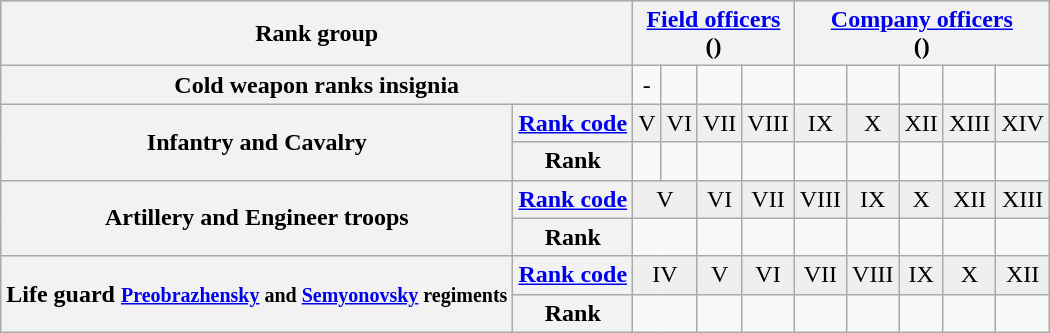<table class="wikitable">
<tr align="center" style="background:#cfcfcf;">
<th colspan=2>Rank group</th>
<th colspan="4"><a href='#'>Field officers</a><br>()</th>
<th colspan="5"><a href='#'>Company officers</a><br>()</th>
</tr>
<tr style="text-align:center;">
<th colspan=2>Cold weapon ranks insignia</th>
<td>-</td>
<td></td>
<td></td>
<td></td>
<td></td>
<td></td>
<td></td>
<td></td>
<td></td>
</tr>
<tr style="background:#efefef;text-align:center;">
<th rowspan="2">Infantry and Cavalry</th>
<th><a href='#'>Rank code</a></th>
<td>V</td>
<td>VI</td>
<td>VII</td>
<td>VIII</td>
<td>IX</td>
<td>X</td>
<td>XII</td>
<td>XIII</td>
<td>XIV</td>
</tr>
<tr style="text-align:center;">
<th>Rank</th>
<td><br></td>
<td><br></td>
<td><br></td>
<td><br></td>
<td><br></td>
<td><br></td>
<td><br></td>
<td><br></td>
<td><br></td>
</tr>
<tr style="background:#efefef;text-align:center;">
<th rowspan="2">Artillery and Engineer troops</th>
<th><a href='#'>Rank code</a></th>
<td colspan="2">V</td>
<td>VI</td>
<td>VII</td>
<td>VIII</td>
<td>IX</td>
<td>X</td>
<td>XII</td>
<td>XIII</td>
</tr>
<tr style="text-align:center;">
<th>Rank</th>
<td colspan="2"><br></td>
<td><br></td>
<td><br></td>
<td><br></td>
<td><br></td>
<td><br></td>
<td><br></td>
<td><br></td>
</tr>
<tr style="background:#efefef;text-align:center;">
<th rowspan="2">Life guard <small><a href='#'>Preobrazhensky</a> and <a href='#'>Semyonovsky</a> regiments</small></th>
<th><a href='#'>Rank code</a></th>
<td colspan="2">IV</td>
<td>V</td>
<td>VI</td>
<td>VII</td>
<td>VIII</td>
<td>IX</td>
<td>X</td>
<td>XII</td>
</tr>
<tr style="text-align:center;">
<th>Rank</th>
<td colspan="2"><br></td>
<td><br></td>
<td><br></td>
<td><br></td>
<td><br></td>
<td><br></td>
<td><br></td>
<td><br></td>
</tr>
</table>
